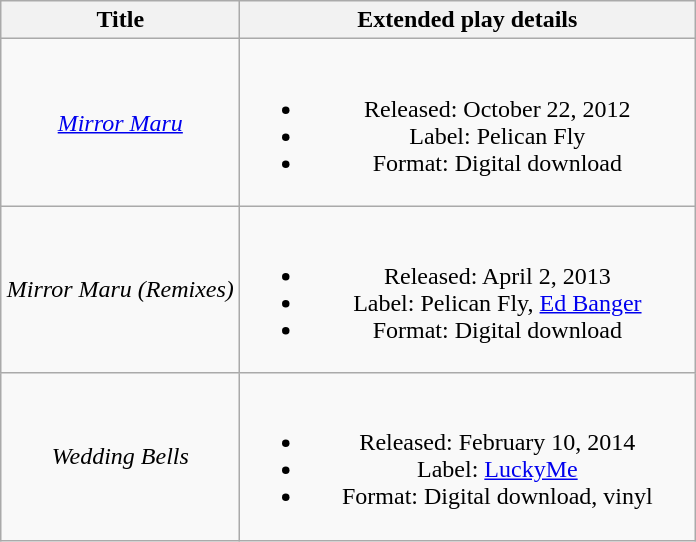<table class="wikitable plainrowheaders" style="text-align:center;">
<tr>
<th scope="col" style="width:9.5em;">Title</th>
<th scope="col" style="width:18.5em;">Extended play details</th>
</tr>
<tr>
<td scope="row"><em><a href='#'>Mirror Maru</a></em></td>
<td><br><ul><li>Released: October 22, 2012</li><li>Label: Pelican Fly</li><li>Format: Digital download</li></ul></td>
</tr>
<tr>
<td scope="row"><em>Mirror Maru (Remixes)</em></td>
<td><br><ul><li>Released: April 2, 2013</li><li>Label: Pelican Fly, <a href='#'>Ed Banger</a></li><li>Format: Digital download</li></ul></td>
</tr>
<tr>
<td scope="row"><em>Wedding Bells</em></td>
<td><br><ul><li>Released: February 10, 2014</li><li>Label: <a href='#'>LuckyMe</a></li><li>Format: Digital download, vinyl</li></ul></td>
</tr>
</table>
